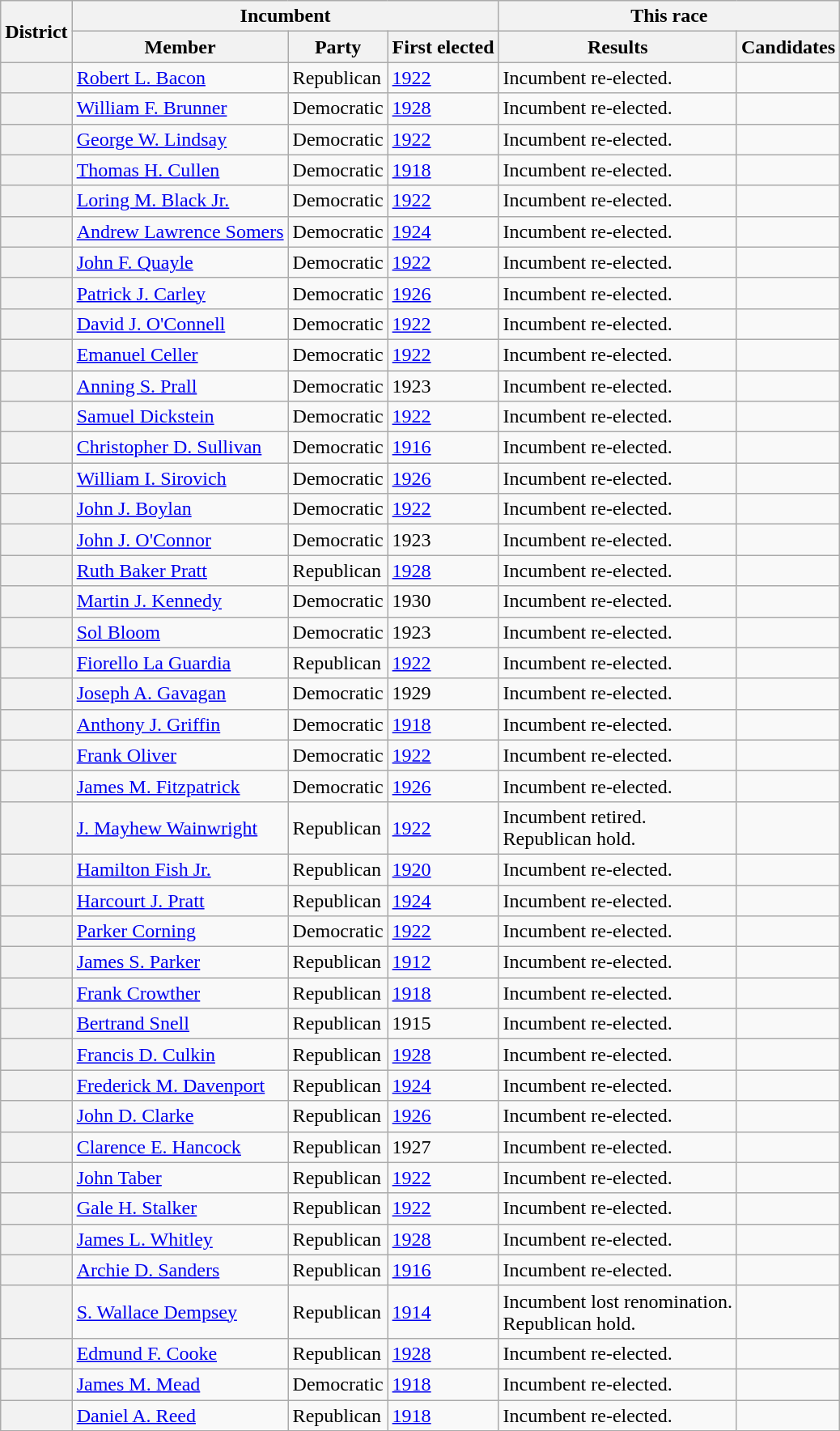<table class=wikitable>
<tr>
<th rowspan=2>District</th>
<th colspan=3>Incumbent</th>
<th colspan=2>This race</th>
</tr>
<tr>
<th>Member</th>
<th>Party</th>
<th>First elected</th>
<th>Results</th>
<th>Candidates</th>
</tr>
<tr>
<th></th>
<td><a href='#'>Robert L. Bacon</a></td>
<td>Republican</td>
<td><a href='#'>1922</a></td>
<td>Incumbent re-elected.</td>
<td nowrap></td>
</tr>
<tr>
<th></th>
<td><a href='#'>William F. Brunner</a></td>
<td>Democratic</td>
<td><a href='#'>1928</a></td>
<td>Incumbent re-elected.</td>
<td nowrap></td>
</tr>
<tr>
<th></th>
<td><a href='#'>George W. Lindsay</a></td>
<td>Democratic</td>
<td><a href='#'>1922</a></td>
<td>Incumbent re-elected.</td>
<td nowrap></td>
</tr>
<tr>
<th></th>
<td><a href='#'>Thomas H. Cullen</a></td>
<td>Democratic</td>
<td><a href='#'>1918</a></td>
<td>Incumbent re-elected.</td>
<td nowrap></td>
</tr>
<tr>
<th></th>
<td><a href='#'>Loring M. Black Jr.</a></td>
<td>Democratic</td>
<td><a href='#'>1922</a></td>
<td>Incumbent re-elected.</td>
<td nowrap></td>
</tr>
<tr>
<th></th>
<td><a href='#'>Andrew Lawrence Somers</a></td>
<td>Democratic</td>
<td><a href='#'>1924</a></td>
<td>Incumbent re-elected.</td>
<td nowrap></td>
</tr>
<tr>
<th></th>
<td><a href='#'>John F. Quayle</a></td>
<td>Democratic</td>
<td><a href='#'>1922</a></td>
<td>Incumbent re-elected.</td>
<td nowrap></td>
</tr>
<tr>
<th></th>
<td><a href='#'>Patrick J. Carley</a></td>
<td>Democratic</td>
<td><a href='#'>1926</a></td>
<td>Incumbent re-elected.</td>
<td nowrap></td>
</tr>
<tr>
<th></th>
<td><a href='#'>David J. O'Connell</a></td>
<td>Democratic</td>
<td><a href='#'>1922</a></td>
<td>Incumbent re-elected.</td>
<td nowrap></td>
</tr>
<tr>
<th></th>
<td><a href='#'>Emanuel Celler</a></td>
<td>Democratic</td>
<td><a href='#'>1922</a></td>
<td>Incumbent re-elected.</td>
<td nowrap></td>
</tr>
<tr>
<th></th>
<td><a href='#'>Anning S. Prall</a></td>
<td>Democratic</td>
<td>1923</td>
<td>Incumbent re-elected.</td>
<td nowrap></td>
</tr>
<tr>
<th></th>
<td><a href='#'>Samuel Dickstein</a></td>
<td>Democratic</td>
<td><a href='#'>1922</a></td>
<td>Incumbent re-elected.</td>
<td nowrap></td>
</tr>
<tr>
<th></th>
<td><a href='#'>Christopher D. Sullivan</a></td>
<td>Democratic</td>
<td><a href='#'>1916</a></td>
<td>Incumbent re-elected.</td>
<td nowrap></td>
</tr>
<tr>
<th></th>
<td><a href='#'>William I. Sirovich</a></td>
<td>Democratic</td>
<td><a href='#'>1926</a></td>
<td>Incumbent re-elected.</td>
<td nowrap></td>
</tr>
<tr>
<th></th>
<td><a href='#'>John J. Boylan</a></td>
<td>Democratic</td>
<td><a href='#'>1922</a></td>
<td>Incumbent re-elected.</td>
<td nowrap></td>
</tr>
<tr>
<th></th>
<td><a href='#'>John J. O'Connor</a></td>
<td>Democratic</td>
<td>1923</td>
<td>Incumbent re-elected.</td>
<td nowrap></td>
</tr>
<tr>
<th></th>
<td><a href='#'>Ruth Baker Pratt</a></td>
<td>Republican</td>
<td><a href='#'>1928</a></td>
<td>Incumbent re-elected.</td>
<td nowrap></td>
</tr>
<tr>
<th></th>
<td><a href='#'>Martin J. Kennedy</a></td>
<td>Democratic</td>
<td>1930</td>
<td>Incumbent re-elected.</td>
<td nowrap></td>
</tr>
<tr>
<th></th>
<td><a href='#'>Sol Bloom</a></td>
<td>Democratic</td>
<td>1923</td>
<td>Incumbent re-elected.</td>
<td nowrap></td>
</tr>
<tr>
<th></th>
<td><a href='#'>Fiorello La Guardia</a></td>
<td>Republican</td>
<td><a href='#'>1922</a></td>
<td>Incumbent re-elected.</td>
<td nowrap></td>
</tr>
<tr>
<th></th>
<td><a href='#'>Joseph A. Gavagan</a></td>
<td>Democratic</td>
<td>1929</td>
<td>Incumbent re-elected.</td>
<td nowrap></td>
</tr>
<tr>
<th></th>
<td><a href='#'>Anthony J. Griffin</a></td>
<td>Democratic</td>
<td><a href='#'>1918</a></td>
<td>Incumbent re-elected.</td>
<td nowrap></td>
</tr>
<tr>
<th></th>
<td><a href='#'>Frank Oliver</a></td>
<td>Democratic</td>
<td><a href='#'>1922</a></td>
<td>Incumbent re-elected.</td>
<td nowrap></td>
</tr>
<tr>
<th></th>
<td><a href='#'>James M. Fitzpatrick</a></td>
<td>Democratic</td>
<td><a href='#'>1926</a></td>
<td>Incumbent re-elected.</td>
<td nowrap></td>
</tr>
<tr>
<th></th>
<td><a href='#'>J. Mayhew Wainwright</a></td>
<td>Republican</td>
<td><a href='#'>1922</a></td>
<td>Incumbent retired.<br>Republican hold.</td>
<td nowrap></td>
</tr>
<tr>
<th></th>
<td><a href='#'>Hamilton Fish Jr.</a></td>
<td>Republican</td>
<td><a href='#'>1920</a></td>
<td>Incumbent re-elected.</td>
<td nowrap></td>
</tr>
<tr>
<th></th>
<td><a href='#'>Harcourt J. Pratt</a></td>
<td>Republican</td>
<td><a href='#'>1924</a></td>
<td>Incumbent re-elected.</td>
<td nowrap></td>
</tr>
<tr>
<th></th>
<td><a href='#'>Parker Corning</a></td>
<td>Democratic</td>
<td><a href='#'>1922</a></td>
<td>Incumbent re-elected.</td>
<td nowrap></td>
</tr>
<tr>
<th></th>
<td><a href='#'>James S. Parker</a></td>
<td>Republican</td>
<td><a href='#'>1912</a></td>
<td>Incumbent re-elected.</td>
<td nowrap></td>
</tr>
<tr>
<th></th>
<td><a href='#'>Frank Crowther</a></td>
<td>Republican</td>
<td><a href='#'>1918</a></td>
<td>Incumbent re-elected.</td>
<td nowrap></td>
</tr>
<tr>
<th></th>
<td><a href='#'>Bertrand Snell</a></td>
<td>Republican</td>
<td>1915</td>
<td>Incumbent re-elected.</td>
<td nowrap></td>
</tr>
<tr>
<th></th>
<td><a href='#'>Francis D. Culkin</a></td>
<td>Republican</td>
<td><a href='#'>1928</a></td>
<td>Incumbent re-elected.</td>
<td nowrap></td>
</tr>
<tr>
<th></th>
<td><a href='#'>Frederick M. Davenport</a></td>
<td>Republican</td>
<td><a href='#'>1924</a></td>
<td>Incumbent re-elected.</td>
<td nowrap></td>
</tr>
<tr>
<th></th>
<td><a href='#'>John D. Clarke</a></td>
<td>Republican</td>
<td><a href='#'>1926</a></td>
<td>Incumbent re-elected.</td>
<td nowrap></td>
</tr>
<tr>
<th></th>
<td><a href='#'>Clarence E. Hancock</a></td>
<td>Republican</td>
<td>1927</td>
<td>Incumbent re-elected.</td>
<td nowrap></td>
</tr>
<tr>
<th></th>
<td><a href='#'>John Taber</a></td>
<td>Republican</td>
<td><a href='#'>1922</a></td>
<td>Incumbent re-elected.</td>
<td nowrap></td>
</tr>
<tr>
<th></th>
<td><a href='#'>Gale H. Stalker</a></td>
<td>Republican</td>
<td><a href='#'>1922</a></td>
<td>Incumbent re-elected.</td>
<td nowrap></td>
</tr>
<tr>
<th></th>
<td><a href='#'>James L. Whitley</a></td>
<td>Republican</td>
<td><a href='#'>1928</a></td>
<td>Incumbent re-elected.</td>
<td nowrap></td>
</tr>
<tr>
<th></th>
<td><a href='#'>Archie D. Sanders</a></td>
<td>Republican</td>
<td><a href='#'>1916</a></td>
<td>Incumbent re-elected.</td>
<td nowrap></td>
</tr>
<tr>
<th></th>
<td><a href='#'>S. Wallace Dempsey</a></td>
<td>Republican</td>
<td><a href='#'>1914</a></td>
<td>Incumbent lost renomination.<br>Republican hold.</td>
<td nowrap></td>
</tr>
<tr>
<th></th>
<td><a href='#'>Edmund F. Cooke</a></td>
<td>Republican</td>
<td><a href='#'>1928</a></td>
<td>Incumbent re-elected.</td>
<td nowrap></td>
</tr>
<tr>
<th></th>
<td><a href='#'>James M. Mead</a></td>
<td>Democratic</td>
<td><a href='#'>1918</a></td>
<td>Incumbent re-elected.</td>
<td nowrap></td>
</tr>
<tr>
<th></th>
<td><a href='#'>Daniel A. Reed</a></td>
<td>Republican</td>
<td><a href='#'>1918</a></td>
<td>Incumbent re-elected.</td>
<td nowrap></td>
</tr>
</table>
